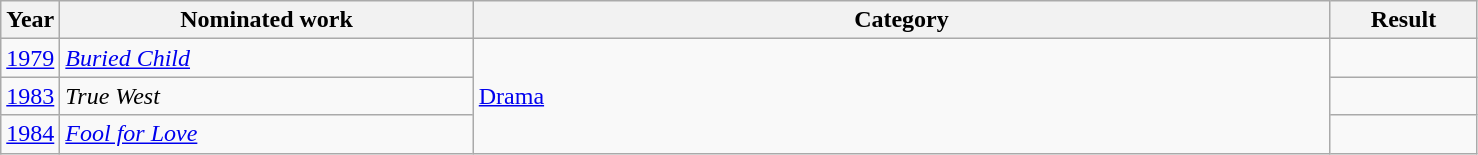<table class=wikitable>
<tr>
<th width=4%>Year</th>
<th width=28%>Nominated work</th>
<th width=58%>Category</th>
<th width=10%>Result</th>
</tr>
<tr>
<td><a href='#'>1979</a></td>
<td><em><a href='#'>Buried Child</a></em></td>
<td rowspan=3><a href='#'>Drama</a></td>
<td></td>
</tr>
<tr>
<td><a href='#'>1983</a></td>
<td><em>True West</em></td>
<td></td>
</tr>
<tr>
<td><a href='#'>1984</a></td>
<td><em><a href='#'>Fool for Love</a></em></td>
<td></td>
</tr>
</table>
